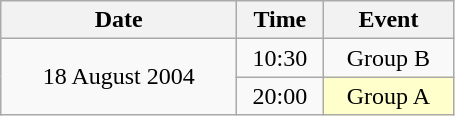<table class = "wikitable" style="text-align:center;">
<tr>
<th width=150>Date</th>
<th width=50>Time</th>
<th width=80>Event</th>
</tr>
<tr>
<td rowspan=2>18 August 2004</td>
<td>10:30</td>
<td>Group B</td>
</tr>
<tr>
<td>20:00</td>
<td bgcolor=ffffcc>Group A</td>
</tr>
</table>
